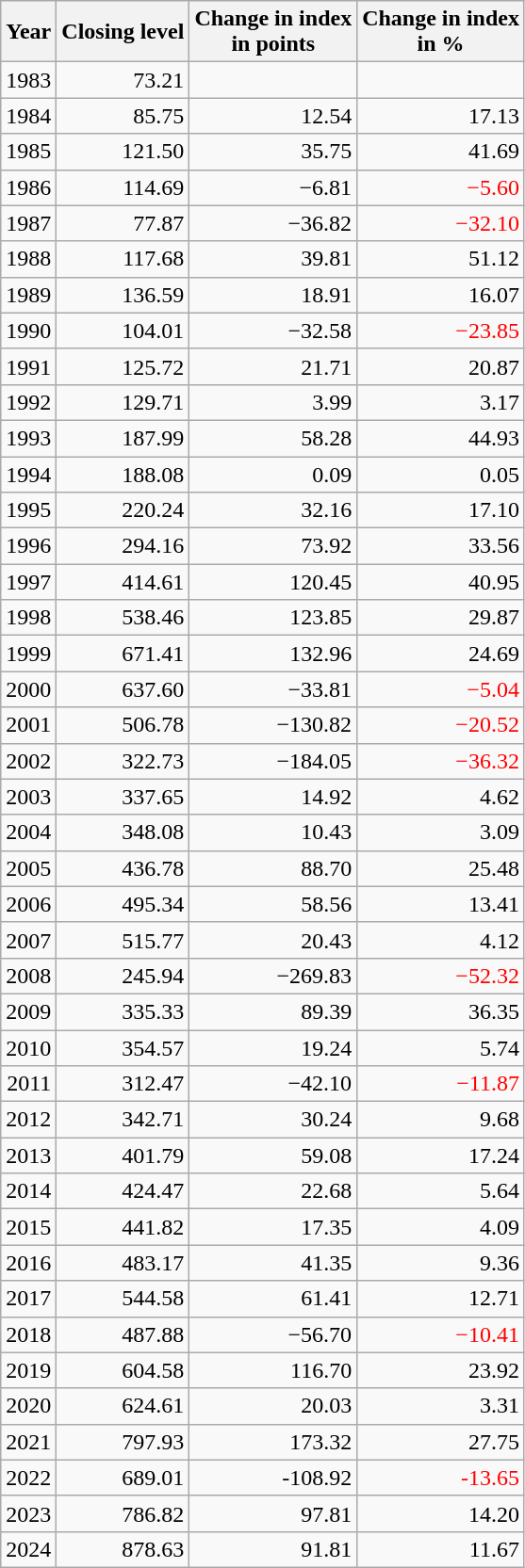<table class="wikitable sortable" style="text-align:right;">
<tr>
<th>Year</th>
<th>Closing level</th>
<th>Change in index<br>in points</th>
<th>Change in index<br>in %</th>
</tr>
<tr>
<td>1983</td>
<td>73.21</td>
<td></td>
<td></td>
</tr>
<tr>
<td>1984</td>
<td>85.75</td>
<td>12.54</td>
<td>17.13</td>
</tr>
<tr>
<td>1985</td>
<td>121.50</td>
<td>35.75</td>
<td>41.69</td>
</tr>
<tr>
<td>1986</td>
<td>114.69</td>
<td>−6.81</td>
<td style="color:red">−5.60</td>
</tr>
<tr>
<td>1987</td>
<td>77.87</td>
<td>−36.82</td>
<td style="color:red">−32.10</td>
</tr>
<tr>
<td>1988</td>
<td>117.68</td>
<td>39.81</td>
<td>51.12</td>
</tr>
<tr>
<td>1989</td>
<td>136.59</td>
<td>18.91</td>
<td>16.07</td>
</tr>
<tr>
<td>1990</td>
<td>104.01</td>
<td>−32.58</td>
<td style="color:red">−23.85</td>
</tr>
<tr>
<td>1991</td>
<td>125.72</td>
<td>21.71</td>
<td>20.87</td>
</tr>
<tr>
<td>1992</td>
<td>129.71</td>
<td>3.99</td>
<td>3.17</td>
</tr>
<tr>
<td>1993</td>
<td>187.99</td>
<td>58.28</td>
<td>44.93</td>
</tr>
<tr>
<td>1994</td>
<td>188.08</td>
<td>0.09</td>
<td>0.05</td>
</tr>
<tr>
<td>1995</td>
<td>220.24</td>
<td>32.16</td>
<td>17.10</td>
</tr>
<tr>
<td>1996</td>
<td>294.16</td>
<td>73.92</td>
<td>33.56</td>
</tr>
<tr>
<td>1997</td>
<td>414.61</td>
<td>120.45</td>
<td>40.95</td>
</tr>
<tr>
<td>1998</td>
<td>538.46</td>
<td>123.85</td>
<td>29.87</td>
</tr>
<tr>
<td>1999</td>
<td>671.41</td>
<td>132.96</td>
<td>24.69</td>
</tr>
<tr>
<td>2000</td>
<td>637.60</td>
<td>−33.81</td>
<td style="color:red">−5.04</td>
</tr>
<tr>
<td>2001</td>
<td>506.78</td>
<td>−130.82</td>
<td style="color:red">−20.52</td>
</tr>
<tr>
<td>2002</td>
<td>322.73</td>
<td>−184.05</td>
<td style="color:red">−36.32</td>
</tr>
<tr>
<td>2003</td>
<td>337.65</td>
<td>14.92</td>
<td>4.62</td>
</tr>
<tr>
<td>2004</td>
<td>348.08</td>
<td>10.43</td>
<td>3.09</td>
</tr>
<tr>
<td>2005</td>
<td>436.78</td>
<td>88.70</td>
<td>25.48</td>
</tr>
<tr>
<td>2006</td>
<td>495.34</td>
<td>58.56</td>
<td>13.41</td>
</tr>
<tr>
<td>2007</td>
<td>515.77</td>
<td>20.43</td>
<td>4.12</td>
</tr>
<tr>
<td>2008</td>
<td>245.94</td>
<td>−269.83</td>
<td style="color:red">−52.32</td>
</tr>
<tr>
<td>2009</td>
<td>335.33</td>
<td>89.39</td>
<td>36.35</td>
</tr>
<tr>
<td>2010</td>
<td>354.57</td>
<td>19.24</td>
<td>5.74</td>
</tr>
<tr>
<td>2011</td>
<td>312.47</td>
<td>−42.10</td>
<td style="color:red">−11.87</td>
</tr>
<tr>
<td>2012</td>
<td>342.71</td>
<td>30.24</td>
<td>9.68</td>
</tr>
<tr>
<td>2013</td>
<td>401.79</td>
<td>59.08</td>
<td>17.24</td>
</tr>
<tr>
<td>2014</td>
<td>424.47</td>
<td>22.68</td>
<td>5.64</td>
</tr>
<tr>
<td>2015</td>
<td>441.82</td>
<td>17.35</td>
<td>4.09</td>
</tr>
<tr>
<td>2016</td>
<td>483.17</td>
<td>41.35</td>
<td>9.36</td>
</tr>
<tr>
<td>2017</td>
<td>544.58</td>
<td>61.41</td>
<td>12.71</td>
</tr>
<tr>
<td>2018</td>
<td>487.88</td>
<td>−56.70</td>
<td style="color:red">−10.41</td>
</tr>
<tr>
<td>2019</td>
<td>604.58</td>
<td>116.70</td>
<td>23.92</td>
</tr>
<tr>
<td>2020</td>
<td>624.61</td>
<td>20.03</td>
<td>3.31</td>
</tr>
<tr>
<td>2021</td>
<td>797.93</td>
<td>173.32</td>
<td>27.75</td>
</tr>
<tr>
<td>2022</td>
<td>689.01</td>
<td>-108.92</td>
<td style="color:red">-13.65</td>
</tr>
<tr>
<td>2023</td>
<td>786.82</td>
<td>97.81</td>
<td>14.20</td>
</tr>
<tr>
<td>2024</td>
<td>878.63</td>
<td>91.81</td>
<td>11.67</td>
</tr>
</table>
